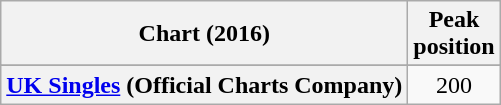<table class="wikitable sortable plainrowheaders" style="text-align:center">
<tr>
<th scope="col">Chart (2016)</th>
<th scope="col">Peak<br> position</th>
</tr>
<tr>
</tr>
<tr>
</tr>
<tr>
</tr>
<tr>
</tr>
<tr>
</tr>
<tr>
</tr>
<tr>
<th scope="row"><a href='#'>UK Singles</a> (Official Charts Company)</th>
<td>200</td>
</tr>
</table>
